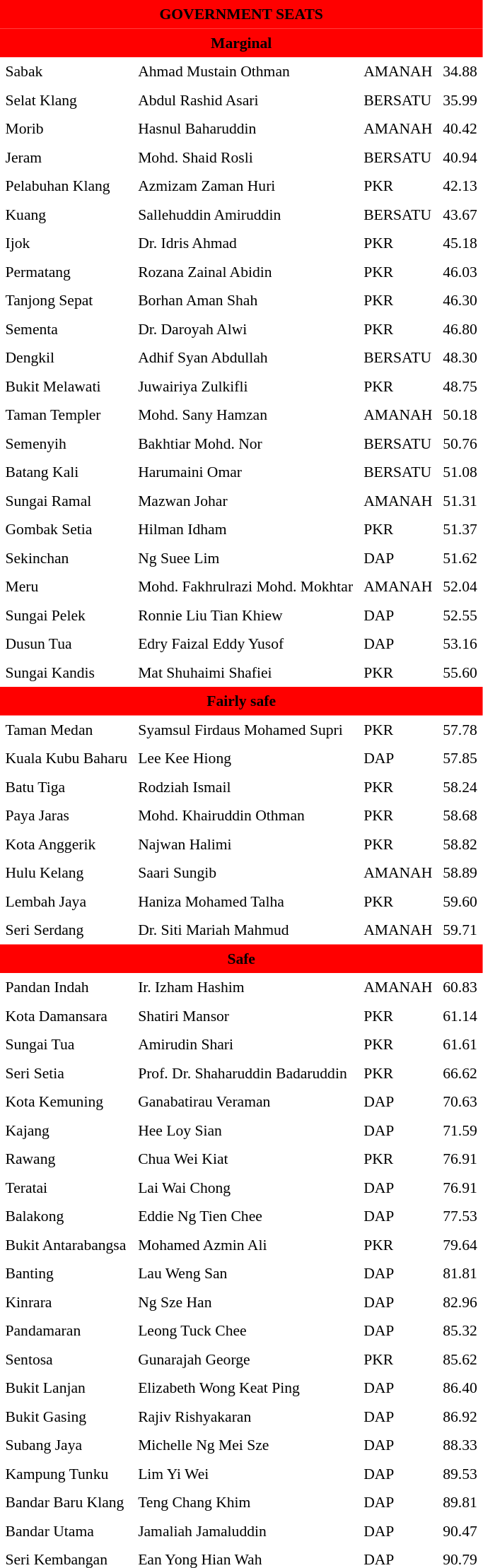<table class="toccolours" cellpadding="5" cellspacing="0" style="float:left; margin-right:.5em; margin-top:.4em; font-size:90%;">
<tr>
<td colspan="4"  style="text-align:center; background:red;"><span><strong>GOVERNMENT SEATS</strong></span></td>
</tr>
<tr>
<td colspan="4"  style="text-align:center; background:red;"><span><strong>Marginal</strong></span></td>
</tr>
<tr>
<td>Sabak</td>
<td>Ahmad Mustain Othman</td>
<td>AMANAH</td>
<td style="text-align:center;">34.88</td>
</tr>
<tr>
<td>Selat Klang</td>
<td>Abdul Rashid Asari</td>
<td>BERSATU</td>
<td style="text-align:center;">35.99</td>
</tr>
<tr>
<td>Morib</td>
<td>Hasnul Baharuddin</td>
<td>AMANAH</td>
<td style="text-align:center;">40.42</td>
</tr>
<tr>
<td>Jeram</td>
<td>Mohd. Shaid Rosli</td>
<td>BERSATU</td>
<td style="text-align:center;">40.94</td>
</tr>
<tr>
<td>Pelabuhan Klang</td>
<td>Azmizam Zaman Huri</td>
<td>PKR</td>
<td style="text-align:center;">42.13</td>
</tr>
<tr>
<td>Kuang</td>
<td>Sallehuddin Amiruddin</td>
<td>BERSATU</td>
<td style="text-align:center;">43.67</td>
</tr>
<tr>
<td>Ijok</td>
<td>Dr. Idris Ahmad</td>
<td>PKR</td>
<td style="text-align:center;">45.18</td>
</tr>
<tr>
<td>Permatang</td>
<td>Rozana Zainal Abidin</td>
<td>PKR</td>
<td style="text-align:center;">46.03</td>
</tr>
<tr>
<td>Tanjong Sepat</td>
<td>Borhan Aman Shah</td>
<td>PKR</td>
<td style="text-align:center;">46.30</td>
</tr>
<tr>
<td>Sementa</td>
<td>Dr. Daroyah Alwi</td>
<td>PKR</td>
<td style="text-align:center;">46.80</td>
</tr>
<tr>
<td>Dengkil</td>
<td>Adhif Syan Abdullah</td>
<td>BERSATU</td>
<td style="text-align:center;">48.30</td>
</tr>
<tr>
<td>Bukit Melawati</td>
<td>Juwairiya Zulkifli</td>
<td>PKR</td>
<td style="text-align:center;">48.75</td>
</tr>
<tr>
<td>Taman Templer</td>
<td>Mohd. Sany Hamzan</td>
<td>AMANAH</td>
<td style="text-align:center;">50.18</td>
</tr>
<tr>
<td>Semenyih</td>
<td>Bakhtiar Mohd. Nor</td>
<td>BERSATU</td>
<td style="text-align:center;">50.76</td>
</tr>
<tr>
<td>Batang Kali</td>
<td>Harumaini Omar</td>
<td>BERSATU</td>
<td style="text-align:center;">51.08</td>
</tr>
<tr>
<td>Sungai Ramal</td>
<td>Mazwan Johar</td>
<td>AMANAH</td>
<td style="text-align:center;">51.31</td>
</tr>
<tr>
<td>Gombak Setia</td>
<td>Hilman Idham</td>
<td>PKR</td>
<td style="text-align:center;">51.37</td>
</tr>
<tr>
<td>Sekinchan</td>
<td>Ng Suee Lim</td>
<td>DAP</td>
<td style="text-align:center;">51.62</td>
</tr>
<tr>
<td>Meru</td>
<td>Mohd. Fakhrulrazi Mohd. Mokhtar</td>
<td>AMANAH</td>
<td style="text-align:center;">52.04</td>
</tr>
<tr>
<td>Sungai Pelek</td>
<td>Ronnie Liu Tian Khiew</td>
<td>DAP</td>
<td style="text-align:center;">52.55</td>
</tr>
<tr>
<td>Dusun Tua</td>
<td>Edry Faizal Eddy Yusof</td>
<td>DAP</td>
<td style="text-align:center;">53.16</td>
</tr>
<tr>
<td>Sungai Kandis</td>
<td>Mat Shuhaimi Shafiei</td>
<td>PKR</td>
<td style="text-align:center;">55.60</td>
</tr>
<tr>
<td colspan="4"  style="text-align:center; background:red;"><span><strong>Fairly safe</strong></span></td>
</tr>
<tr>
<td>Taman Medan</td>
<td>Syamsul Firdaus Mohamed Supri</td>
<td>PKR</td>
<td style="text-align:center;">57.78</td>
</tr>
<tr>
<td>Kuala Kubu Baharu</td>
<td>Lee Kee Hiong</td>
<td>DAP</td>
<td style="text-align:center;">57.85</td>
</tr>
<tr>
<td>Batu Tiga</td>
<td>Rodziah Ismail</td>
<td>PKR</td>
<td style="text-align:center;">58.24</td>
</tr>
<tr>
<td>Paya Jaras</td>
<td>Mohd. Khairuddin Othman</td>
<td>PKR</td>
<td style="text-align:center;">58.68</td>
</tr>
<tr>
<td>Kota Anggerik</td>
<td>Najwan Halimi</td>
<td>PKR</td>
<td style="text-align:center;">58.82</td>
</tr>
<tr>
<td>Hulu Kelang</td>
<td>Saari Sungib</td>
<td>AMANAH</td>
<td style="text-align:center;">58.89</td>
</tr>
<tr>
<td>Lembah Jaya</td>
<td>Haniza Mohamed Talha</td>
<td>PKR</td>
<td style="text-align:center;">59.60</td>
</tr>
<tr>
<td>Seri Serdang</td>
<td>Dr. Siti Mariah Mahmud</td>
<td>AMANAH</td>
<td style="text-align:center;">59.71</td>
</tr>
<tr>
<td colspan="4"  style="text-align:center; background:red;"><span><strong>Safe</strong></span></td>
</tr>
<tr>
<td>Pandan Indah</td>
<td>Ir. Izham Hashim</td>
<td>AMANAH</td>
<td style="text-align:center;">60.83</td>
</tr>
<tr>
<td>Kota Damansara</td>
<td>Shatiri Mansor</td>
<td>PKR</td>
<td style="text-align:center;">61.14</td>
</tr>
<tr>
<td>Sungai Tua</td>
<td>Amirudin Shari</td>
<td>PKR</td>
<td style="text-align:center;">61.61</td>
</tr>
<tr>
<td>Seri Setia</td>
<td>Prof. Dr. Shaharuddin Badaruddin</td>
<td>PKR</td>
<td style="text-align:center;">66.62</td>
</tr>
<tr>
<td>Kota Kemuning</td>
<td>Ganabatirau Veraman</td>
<td>DAP</td>
<td style="text-align:center;">70.63</td>
</tr>
<tr>
<td>Kajang</td>
<td>Hee Loy Sian</td>
<td>DAP</td>
<td style="text-align:center;">71.59</td>
</tr>
<tr>
<td>Rawang</td>
<td>Chua Wei Kiat</td>
<td>PKR</td>
<td style="text-align:center;">76.91</td>
</tr>
<tr>
<td>Teratai</td>
<td>Lai Wai Chong</td>
<td>DAP</td>
<td style="text-align:center;">76.91</td>
</tr>
<tr>
<td>Balakong</td>
<td>Eddie Ng Tien Chee</td>
<td>DAP</td>
<td style="text-align:center;">77.53</td>
</tr>
<tr>
<td>Bukit Antarabangsa</td>
<td>Mohamed Azmin Ali</td>
<td>PKR</td>
<td style="text-align:center;">79.64</td>
</tr>
<tr>
<td>Banting</td>
<td>Lau Weng San</td>
<td>DAP</td>
<td style="text-align:center;">81.81</td>
</tr>
<tr>
<td>Kinrara</td>
<td>Ng Sze Han</td>
<td>DAP</td>
<td style="text-align:center;">82.96</td>
</tr>
<tr>
<td>Pandamaran</td>
<td>Leong Tuck Chee</td>
<td>DAP</td>
<td style="text-align:center;">85.32</td>
</tr>
<tr>
<td>Sentosa</td>
<td>Gunarajah George</td>
<td>PKR</td>
<td style="text-align:center;">85.62</td>
</tr>
<tr>
<td>Bukit Lanjan</td>
<td>Elizabeth Wong Keat Ping</td>
<td>DAP</td>
<td style="text-align:center;">86.40</td>
</tr>
<tr>
<td>Bukit Gasing</td>
<td>Rajiv Rishyakaran</td>
<td>DAP</td>
<td style="text-align:center;">86.92</td>
</tr>
<tr>
<td>Subang Jaya</td>
<td>Michelle Ng Mei Sze</td>
<td>DAP</td>
<td style="text-align:center;">88.33</td>
</tr>
<tr>
<td>Kampung Tunku</td>
<td>Lim Yi Wei</td>
<td>DAP</td>
<td style="text-align:center;">89.53</td>
</tr>
<tr>
<td>Bandar Baru Klang</td>
<td>Teng Chang Khim</td>
<td>DAP</td>
<td style="text-align:center;">89.81</td>
</tr>
<tr>
<td>Bandar Utama</td>
<td>Jamaliah Jamaluddin</td>
<td>DAP</td>
<td style="text-align:center;">90.47</td>
</tr>
<tr>
<td>Seri Kembangan</td>
<td>Ean Yong Hian Wah</td>
<td>DAP</td>
<td style="text-align:center;">90.79</td>
</tr>
</table>
